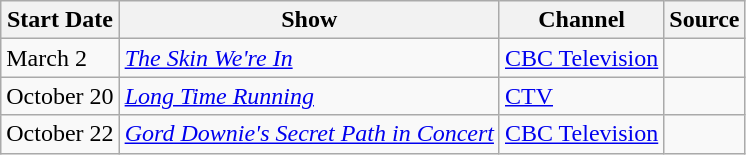<table class="wikitable sortable">
<tr>
<th>Start Date</th>
<th>Show</th>
<th>Channel</th>
<th>Source</th>
</tr>
<tr>
<td>March 2</td>
<td><em><a href='#'>The Skin We're In</a></em></td>
<td><a href='#'>CBC Television</a></td>
<td></td>
</tr>
<tr>
<td>October 20</td>
<td><em><a href='#'>Long Time Running</a></em></td>
<td><a href='#'>CTV</a></td>
<td></td>
</tr>
<tr>
<td>October 22</td>
<td><em><a href='#'>Gord Downie's Secret Path in Concert</a></em></td>
<td><a href='#'>CBC Television</a></td>
<td></td>
</tr>
</table>
